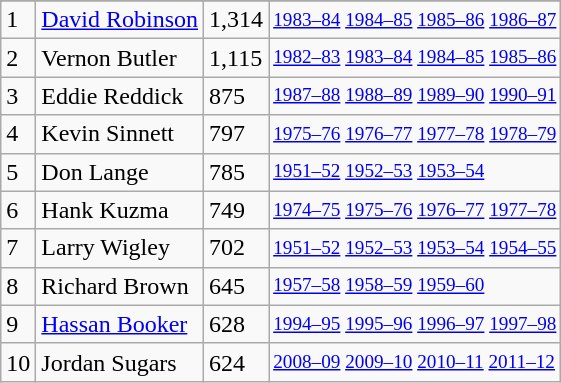<table class="wikitable">
<tr>
</tr>
<tr>
<td>1</td>
<td><a href='#'>David Robinson</a></td>
<td>1,314</td>
<td style="font-size:80%;"><a href='#'>1983–84</a> <a href='#'>1984–85</a> <a href='#'>1985–86</a> <a href='#'>1986–87</a></td>
</tr>
<tr>
<td>2</td>
<td>Vernon Butler</td>
<td>1,115</td>
<td style="font-size:80%;"><a href='#'>1982–83</a> <a href='#'>1983–84</a> <a href='#'>1984–85</a> <a href='#'>1985–86</a></td>
</tr>
<tr>
<td>3</td>
<td>Eddie Reddick</td>
<td>875</td>
<td style="font-size:80%;"><a href='#'>1987–88</a> <a href='#'>1988–89</a> <a href='#'>1989–90</a> <a href='#'>1990–91</a></td>
</tr>
<tr>
<td>4</td>
<td>Kevin Sinnett</td>
<td>797</td>
<td style="font-size:80%;"><a href='#'>1975–76</a> <a href='#'>1976–77</a> <a href='#'>1977–78</a> <a href='#'>1978–79</a></td>
</tr>
<tr>
<td>5</td>
<td>Don Lange</td>
<td>785</td>
<td style="font-size:80%;"><a href='#'>1951–52</a> <a href='#'>1952–53</a> <a href='#'>1953–54</a></td>
</tr>
<tr>
<td>6</td>
<td>Hank Kuzma</td>
<td>749</td>
<td style="font-size:80%;"><a href='#'>1974–75</a> <a href='#'>1975–76</a> <a href='#'>1976–77</a> <a href='#'>1977–78</a></td>
</tr>
<tr>
<td>7</td>
<td>Larry Wigley</td>
<td>702</td>
<td style="font-size:80%;"><a href='#'>1951–52</a> <a href='#'>1952–53</a> <a href='#'>1953–54</a> <a href='#'>1954–55</a></td>
</tr>
<tr>
<td>8</td>
<td>Richard Brown</td>
<td>645</td>
<td style="font-size:80%;"><a href='#'>1957–58</a> <a href='#'>1958–59</a> <a href='#'>1959–60</a></td>
</tr>
<tr>
<td>9</td>
<td><a href='#'>Hassan Booker</a></td>
<td>628</td>
<td style="font-size:80%;"><a href='#'>1994–95</a> <a href='#'>1995–96</a> <a href='#'>1996–97</a> <a href='#'>1997–98</a></td>
</tr>
<tr>
<td>10</td>
<td>Jordan Sugars</td>
<td>624</td>
<td style="font-size:80%;"><a href='#'>2008–09</a> <a href='#'>2009–10</a> <a href='#'>2010–11</a> <a href='#'>2011–12</a></td>
</tr>
</table>
